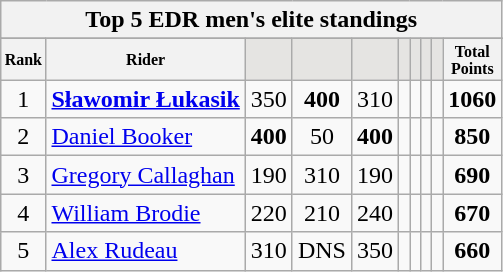<table class="wikitable sortable">
<tr>
<th colspan=27 align="center"><strong>Top 5 EDR men's elite standings</strong></th>
</tr>
<tr>
</tr>
<tr style="font-size:8pt;font-weight:bold">
<th align="center">Rank</th>
<th align="center">Rider</th>
<th class=unsortable style="background:#E5E4E2;"><small></small></th>
<th class=unsortable style="background:#E5E4E2;"><small></small></th>
<th class=unsortable style="background:#E5E4E2;"><small></small></th>
<th class=unsortable style="background:#E5E4E2;"><small></small></th>
<th class=unsortable style="background:#E5E4E2;"><small></small></th>
<th class=unsortable style="background:#E5E4E2;"><small></small></th>
<th class=unsortable style="background:#E5E4E2;"><small></small></th>
<th align="center">Total<br>Points</th>
</tr>
<tr>
<td align=center>1</td>
<td> <strong><a href='#'>Sławomir Łukasik</a></strong></td>
<td align=center>350</td>
<td align=center><strong>400</strong></td>
<td align=center>310</td>
<td align=center></td>
<td align=center></td>
<td align=center></td>
<td align=center></td>
<td align=center><strong>1060</strong></td>
</tr>
<tr>
<td align=center>2</td>
<td> <a href='#'>Daniel Booker</a></td>
<td align=center><strong>400</strong></td>
<td align=center>50</td>
<td align=center><strong>400</strong></td>
<td align=center></td>
<td align=center></td>
<td align=center></td>
<td align=center></td>
<td align=center><strong>850</strong></td>
</tr>
<tr>
<td align=center>3</td>
<td> <a href='#'>Gregory Callaghan</a></td>
<td align=center>190</td>
<td align=center>310</td>
<td align=center>190</td>
<td align=center></td>
<td align=center></td>
<td align=center></td>
<td align=center></td>
<td align=center><strong>690</strong></td>
</tr>
<tr>
<td align=center>4</td>
<td> <a href='#'>William Brodie</a></td>
<td align=center>220</td>
<td align=center>210</td>
<td align=center>240</td>
<td align=center></td>
<td align=center></td>
<td align=center></td>
<td align=center></td>
<td align=center><strong>670</strong></td>
</tr>
<tr>
<td align=center>5</td>
<td> <a href='#'>Alex Rudeau</a></td>
<td align=center>310</td>
<td align=center>DNS</td>
<td align=center>350</td>
<td align=center></td>
<td align=center></td>
<td align=center></td>
<td align=center></td>
<td align=center><strong>660</strong><br></td>
</tr>
</table>
